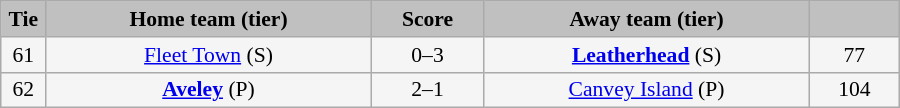<table class="wikitable" style="width: 600px; background:WhiteSmoke; text-align:center; font-size:90%">
<tr>
<td scope="col" style="width:  5.00%; background:silver;"><strong>Tie</strong></td>
<td scope="col" style="width: 36.25%; background:silver;"><strong>Home team (tier)</strong></td>
<td scope="col" style="width: 12.50%; background:silver;"><strong>Score</strong></td>
<td scope="col" style="width: 36.25%; background:silver;"><strong>Away team (tier)</strong></td>
<td scope="col" style="width: 10.00%; background:silver;"><strong></strong></td>
</tr>
<tr>
<td>61</td>
<td><a href='#'>Fleet Town</a> (S)</td>
<td>0–3</td>
<td><strong><a href='#'>Leatherhead</a></strong> (S)</td>
<td>77</td>
</tr>
<tr>
<td>62</td>
<td><strong><a href='#'>Aveley</a></strong> (P)</td>
<td>2–1</td>
<td><a href='#'>Canvey Island</a> (P)</td>
<td>104</td>
</tr>
</table>
